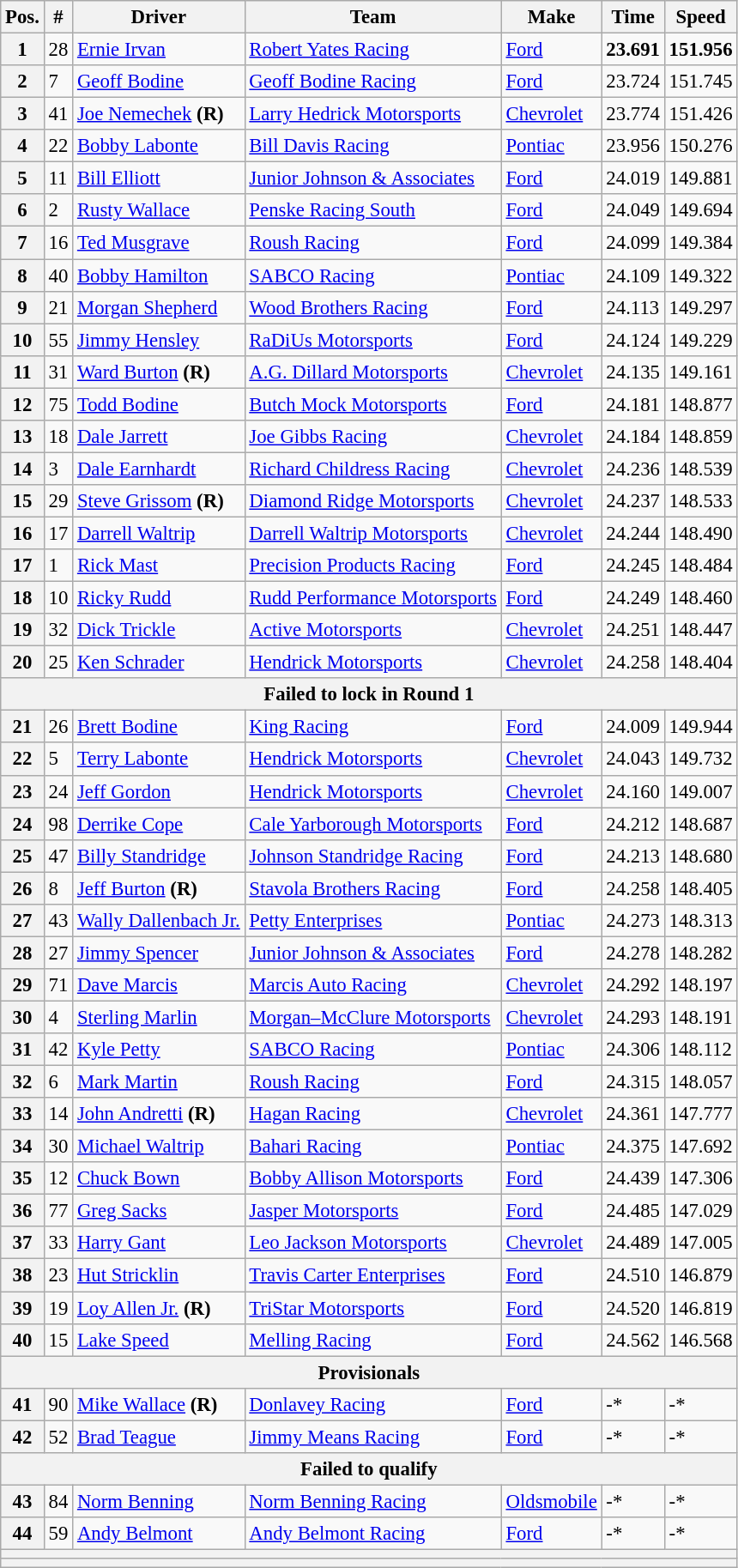<table class="wikitable" style="font-size:95%">
<tr>
<th>Pos.</th>
<th>#</th>
<th>Driver</th>
<th>Team</th>
<th>Make</th>
<th>Time</th>
<th>Speed</th>
</tr>
<tr>
<th>1</th>
<td>28</td>
<td><a href='#'>Ernie Irvan</a></td>
<td><a href='#'>Robert Yates Racing</a></td>
<td><a href='#'>Ford</a></td>
<td><strong>23.691</strong></td>
<td><strong>151.956</strong></td>
</tr>
<tr>
<th>2</th>
<td>7</td>
<td><a href='#'>Geoff Bodine</a></td>
<td><a href='#'>Geoff Bodine Racing</a></td>
<td><a href='#'>Ford</a></td>
<td>23.724</td>
<td>151.745</td>
</tr>
<tr>
<th>3</th>
<td>41</td>
<td><a href='#'>Joe Nemechek</a> <strong>(R)</strong></td>
<td><a href='#'>Larry Hedrick Motorsports</a></td>
<td><a href='#'>Chevrolet</a></td>
<td>23.774</td>
<td>151.426</td>
</tr>
<tr>
<th>4</th>
<td>22</td>
<td><a href='#'>Bobby Labonte</a></td>
<td><a href='#'>Bill Davis Racing</a></td>
<td><a href='#'>Pontiac</a></td>
<td>23.956</td>
<td>150.276</td>
</tr>
<tr>
<th>5</th>
<td>11</td>
<td><a href='#'>Bill Elliott</a></td>
<td><a href='#'>Junior Johnson & Associates</a></td>
<td><a href='#'>Ford</a></td>
<td>24.019</td>
<td>149.881</td>
</tr>
<tr>
<th>6</th>
<td>2</td>
<td><a href='#'>Rusty Wallace</a></td>
<td><a href='#'>Penske Racing South</a></td>
<td><a href='#'>Ford</a></td>
<td>24.049</td>
<td>149.694</td>
</tr>
<tr>
<th>7</th>
<td>16</td>
<td><a href='#'>Ted Musgrave</a></td>
<td><a href='#'>Roush Racing</a></td>
<td><a href='#'>Ford</a></td>
<td>24.099</td>
<td>149.384</td>
</tr>
<tr>
<th>8</th>
<td>40</td>
<td><a href='#'>Bobby Hamilton</a></td>
<td><a href='#'>SABCO Racing</a></td>
<td><a href='#'>Pontiac</a></td>
<td>24.109</td>
<td>149.322</td>
</tr>
<tr>
<th>9</th>
<td>21</td>
<td><a href='#'>Morgan Shepherd</a></td>
<td><a href='#'>Wood Brothers Racing</a></td>
<td><a href='#'>Ford</a></td>
<td>24.113</td>
<td>149.297</td>
</tr>
<tr>
<th>10</th>
<td>55</td>
<td><a href='#'>Jimmy Hensley</a></td>
<td><a href='#'>RaDiUs Motorsports</a></td>
<td><a href='#'>Ford</a></td>
<td>24.124</td>
<td>149.229</td>
</tr>
<tr>
<th>11</th>
<td>31</td>
<td><a href='#'>Ward Burton</a> <strong>(R)</strong></td>
<td><a href='#'>A.G. Dillard Motorsports</a></td>
<td><a href='#'>Chevrolet</a></td>
<td>24.135</td>
<td>149.161</td>
</tr>
<tr>
<th>12</th>
<td>75</td>
<td><a href='#'>Todd Bodine</a></td>
<td><a href='#'>Butch Mock Motorsports</a></td>
<td><a href='#'>Ford</a></td>
<td>24.181</td>
<td>148.877</td>
</tr>
<tr>
<th>13</th>
<td>18</td>
<td><a href='#'>Dale Jarrett</a></td>
<td><a href='#'>Joe Gibbs Racing</a></td>
<td><a href='#'>Chevrolet</a></td>
<td>24.184</td>
<td>148.859</td>
</tr>
<tr>
<th>14</th>
<td>3</td>
<td><a href='#'>Dale Earnhardt</a></td>
<td><a href='#'>Richard Childress Racing</a></td>
<td><a href='#'>Chevrolet</a></td>
<td>24.236</td>
<td>148.539</td>
</tr>
<tr>
<th>15</th>
<td>29</td>
<td><a href='#'>Steve Grissom</a> <strong>(R)</strong></td>
<td><a href='#'>Diamond Ridge Motorsports</a></td>
<td><a href='#'>Chevrolet</a></td>
<td>24.237</td>
<td>148.533</td>
</tr>
<tr>
<th>16</th>
<td>17</td>
<td><a href='#'>Darrell Waltrip</a></td>
<td><a href='#'>Darrell Waltrip Motorsports</a></td>
<td><a href='#'>Chevrolet</a></td>
<td>24.244</td>
<td>148.490</td>
</tr>
<tr>
<th>17</th>
<td>1</td>
<td><a href='#'>Rick Mast</a></td>
<td><a href='#'>Precision Products Racing</a></td>
<td><a href='#'>Ford</a></td>
<td>24.245</td>
<td>148.484</td>
</tr>
<tr>
<th>18</th>
<td>10</td>
<td><a href='#'>Ricky Rudd</a></td>
<td><a href='#'>Rudd Performance Motorsports</a></td>
<td><a href='#'>Ford</a></td>
<td>24.249</td>
<td>148.460</td>
</tr>
<tr>
<th>19</th>
<td>32</td>
<td><a href='#'>Dick Trickle</a></td>
<td><a href='#'>Active Motorsports</a></td>
<td><a href='#'>Chevrolet</a></td>
<td>24.251</td>
<td>148.447</td>
</tr>
<tr>
<th>20</th>
<td>25</td>
<td><a href='#'>Ken Schrader</a></td>
<td><a href='#'>Hendrick Motorsports</a></td>
<td><a href='#'>Chevrolet</a></td>
<td>24.258</td>
<td>148.404</td>
</tr>
<tr>
<th colspan="7">Failed to lock in Round 1</th>
</tr>
<tr>
<th>21</th>
<td>26</td>
<td><a href='#'>Brett Bodine</a></td>
<td><a href='#'>King Racing</a></td>
<td><a href='#'>Ford</a></td>
<td>24.009</td>
<td>149.944</td>
</tr>
<tr>
<th>22</th>
<td>5</td>
<td><a href='#'>Terry Labonte</a></td>
<td><a href='#'>Hendrick Motorsports</a></td>
<td><a href='#'>Chevrolet</a></td>
<td>24.043</td>
<td>149.732</td>
</tr>
<tr>
<th>23</th>
<td>24</td>
<td><a href='#'>Jeff Gordon</a></td>
<td><a href='#'>Hendrick Motorsports</a></td>
<td><a href='#'>Chevrolet</a></td>
<td>24.160</td>
<td>149.007</td>
</tr>
<tr>
<th>24</th>
<td>98</td>
<td><a href='#'>Derrike Cope</a></td>
<td><a href='#'>Cale Yarborough Motorsports</a></td>
<td><a href='#'>Ford</a></td>
<td>24.212</td>
<td>148.687</td>
</tr>
<tr>
<th>25</th>
<td>47</td>
<td><a href='#'>Billy Standridge</a></td>
<td><a href='#'>Johnson Standridge Racing</a></td>
<td><a href='#'>Ford</a></td>
<td>24.213</td>
<td>148.680</td>
</tr>
<tr>
<th>26</th>
<td>8</td>
<td><a href='#'>Jeff Burton</a> <strong>(R)</strong></td>
<td><a href='#'>Stavola Brothers Racing</a></td>
<td><a href='#'>Ford</a></td>
<td>24.258</td>
<td>148.405</td>
</tr>
<tr>
<th>27</th>
<td>43</td>
<td><a href='#'>Wally Dallenbach Jr.</a></td>
<td><a href='#'>Petty Enterprises</a></td>
<td><a href='#'>Pontiac</a></td>
<td>24.273</td>
<td>148.313</td>
</tr>
<tr>
<th>28</th>
<td>27</td>
<td><a href='#'>Jimmy Spencer</a></td>
<td><a href='#'>Junior Johnson & Associates</a></td>
<td><a href='#'>Ford</a></td>
<td>24.278</td>
<td>148.282</td>
</tr>
<tr>
<th>29</th>
<td>71</td>
<td><a href='#'>Dave Marcis</a></td>
<td><a href='#'>Marcis Auto Racing</a></td>
<td><a href='#'>Chevrolet</a></td>
<td>24.292</td>
<td>148.197</td>
</tr>
<tr>
<th>30</th>
<td>4</td>
<td><a href='#'>Sterling Marlin</a></td>
<td><a href='#'>Morgan–McClure Motorsports</a></td>
<td><a href='#'>Chevrolet</a></td>
<td>24.293</td>
<td>148.191</td>
</tr>
<tr>
<th>31</th>
<td>42</td>
<td><a href='#'>Kyle Petty</a></td>
<td><a href='#'>SABCO Racing</a></td>
<td><a href='#'>Pontiac</a></td>
<td>24.306</td>
<td>148.112</td>
</tr>
<tr>
<th>32</th>
<td>6</td>
<td><a href='#'>Mark Martin</a></td>
<td><a href='#'>Roush Racing</a></td>
<td><a href='#'>Ford</a></td>
<td>24.315</td>
<td>148.057</td>
</tr>
<tr>
<th>33</th>
<td>14</td>
<td><a href='#'>John Andretti</a> <strong>(R)</strong></td>
<td><a href='#'>Hagan Racing</a></td>
<td><a href='#'>Chevrolet</a></td>
<td>24.361</td>
<td>147.777</td>
</tr>
<tr>
<th>34</th>
<td>30</td>
<td><a href='#'>Michael Waltrip</a></td>
<td><a href='#'>Bahari Racing</a></td>
<td><a href='#'>Pontiac</a></td>
<td>24.375</td>
<td>147.692</td>
</tr>
<tr>
<th>35</th>
<td>12</td>
<td><a href='#'>Chuck Bown</a></td>
<td><a href='#'>Bobby Allison Motorsports</a></td>
<td><a href='#'>Ford</a></td>
<td>24.439</td>
<td>147.306</td>
</tr>
<tr>
<th>36</th>
<td>77</td>
<td><a href='#'>Greg Sacks</a></td>
<td><a href='#'>Jasper Motorsports</a></td>
<td><a href='#'>Ford</a></td>
<td>24.485</td>
<td>147.029</td>
</tr>
<tr>
<th>37</th>
<td>33</td>
<td><a href='#'>Harry Gant</a></td>
<td><a href='#'>Leo Jackson Motorsports</a></td>
<td><a href='#'>Chevrolet</a></td>
<td>24.489</td>
<td>147.005</td>
</tr>
<tr>
<th>38</th>
<td>23</td>
<td><a href='#'>Hut Stricklin</a></td>
<td><a href='#'>Travis Carter Enterprises</a></td>
<td><a href='#'>Ford</a></td>
<td>24.510</td>
<td>146.879</td>
</tr>
<tr>
<th>39</th>
<td>19</td>
<td><a href='#'>Loy Allen Jr.</a> <strong>(R)</strong></td>
<td><a href='#'>TriStar Motorsports</a></td>
<td><a href='#'>Ford</a></td>
<td>24.520</td>
<td>146.819</td>
</tr>
<tr>
<th>40</th>
<td>15</td>
<td><a href='#'>Lake Speed</a></td>
<td><a href='#'>Melling Racing</a></td>
<td><a href='#'>Ford</a></td>
<td>24.562</td>
<td>146.568</td>
</tr>
<tr>
<th colspan="7">Provisionals</th>
</tr>
<tr>
<th>41</th>
<td>90</td>
<td><a href='#'>Mike Wallace</a> <strong>(R)</strong></td>
<td><a href='#'>Donlavey Racing</a></td>
<td><a href='#'>Ford</a></td>
<td>-*</td>
<td>-*</td>
</tr>
<tr>
<th>42</th>
<td>52</td>
<td><a href='#'>Brad Teague</a></td>
<td><a href='#'>Jimmy Means Racing</a></td>
<td><a href='#'>Ford</a></td>
<td>-*</td>
<td>-*</td>
</tr>
<tr>
<th colspan="7">Failed to qualify</th>
</tr>
<tr>
<th>43</th>
<td>84</td>
<td><a href='#'>Norm Benning</a></td>
<td><a href='#'>Norm Benning Racing</a></td>
<td><a href='#'>Oldsmobile</a></td>
<td>-*</td>
<td>-*</td>
</tr>
<tr>
<th>44</th>
<td>59</td>
<td><a href='#'>Andy Belmont</a></td>
<td><a href='#'>Andy Belmont Racing</a></td>
<td><a href='#'>Ford</a></td>
<td>-*</td>
<td>-*</td>
</tr>
<tr>
<th colspan="7"></th>
</tr>
<tr>
<th colspan="7"></th>
</tr>
</table>
